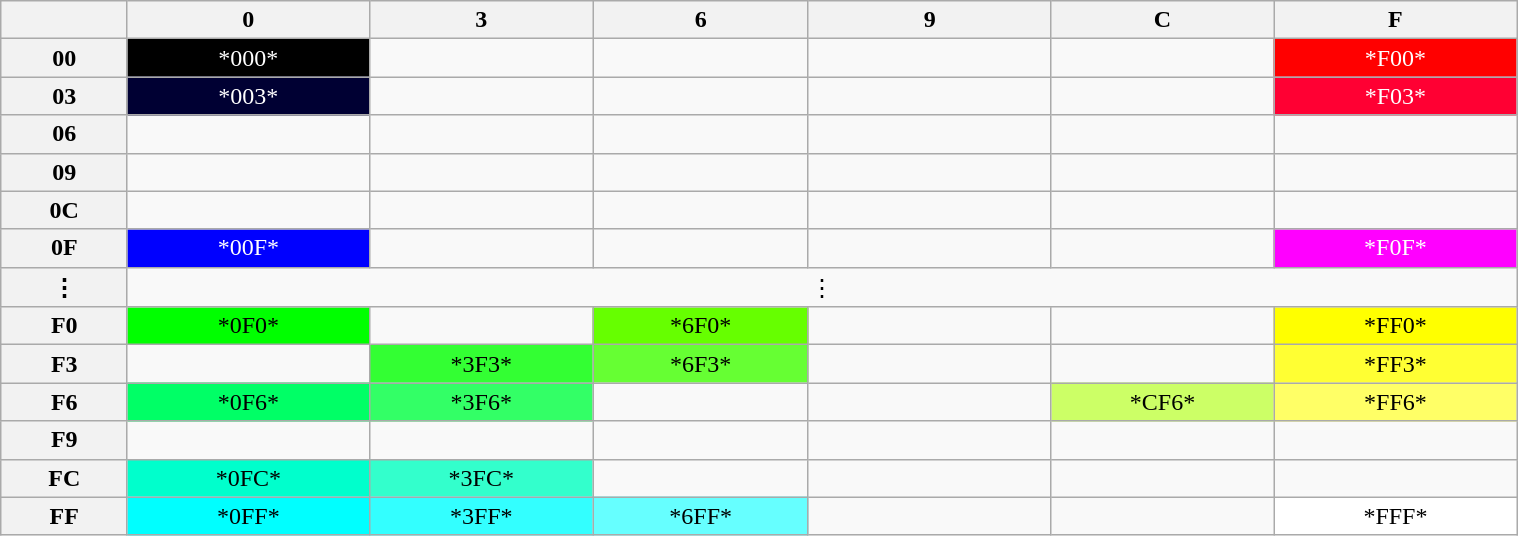<table class="wikitable mw-no-invert" style="width:80%; text-align:center; margin: 0 auto;">
<tr style="color: light-dark(black,white);">
<th></th>
<th>0</th>
<th>3</th>
<th>6</th>
<th>9</th>
<th>C</th>
<th>F</th>
</tr>
<tr>
<th>00</th>
<td style="width:16%; background: #000; color: white">*000*</td>
<td></td>
<td></td>
<td style="width:16%;"></td>
<td></td>
<td style="width:16%; background: #F00; color: white">*F00*</td>
</tr>
<tr>
<th>03</th>
<td style="width:16%; background: #003; color: white">*003*</td>
<td></td>
<td></td>
<td></td>
<td></td>
<td style="width:16%; background: #F03; color: white">*F03*</td>
</tr>
<tr>
<th>06</th>
<td></td>
<td></td>
<td></td>
<td></td>
<td></td>
<td></td>
</tr>
<tr>
<th>09</th>
<td></td>
<td></td>
<td></td>
<td></td>
<td></td>
<td></td>
</tr>
<tr>
<th>0C</th>
<td></td>
<td></td>
<td></td>
<td></td>
<td></td>
<td></td>
</tr>
<tr>
<th>0F</th>
<td style="background: #00F; color: white">*00F*</td>
<td></td>
<td></td>
<td></td>
<td></td>
<td style="background: #F0F; color: white">*F0F*</td>
</tr>
<tr style="color: black;">
<th>⋮</th>
<td colspan="6">⋮</td>
</tr>
<tr style="color: black;">
<th>F0</th>
<td style="background: #0F0; color: black">*0F0*</td>
<td></td>
<td style="background: #6F0; color: black">*6F0*</td>
<td></td>
<td></td>
<td style="background: #FF0; color: black">*FF0*</td>
</tr>
<tr style="color: black;">
<th>F3</th>
<td></td>
<td style="background: #3F3; color: black">*3F3*</td>
<td style="background: #6F3; color: black">*6F3*</td>
<td></td>
<td></td>
<td style=" background: #FF3; color: black">*FF3*</td>
</tr>
<tr style="color: black;">
<th>F6</th>
<td style="background: #0F6; color: black">*0F6*</td>
<td style="background: #3F6; color: black">*3F6*</td>
<td></td>
<td></td>
<td style="background: #CF6; color: black">*CF6*</td>
<td style="background: #FF6; color: black">*FF6*</td>
</tr>
<tr style="color:black">
<th>F9</th>
<td></td>
<td></td>
<td></td>
<td></td>
<td></td>
<td></td>
</tr>
<tr style="color: black;">
<th>FC</th>
<td style="background: #0FC; color: black">*0FC*</td>
<td style="background: #3FC; color: black">*3FC*</td>
<td></td>
<td></td>
<td></td>
<td></td>
</tr>
<tr style="color: black;">
<th>FF</th>
<td style="background: #0FF; color: black">*0FF*</td>
<td style="background: #3FF; color: black">*3FF*</td>
<td style="background: #6FF; color: black">*6FF*</td>
<td></td>
<td></td>
<td style="background: #FFF;">*FFF*</td>
</tr>
</table>
